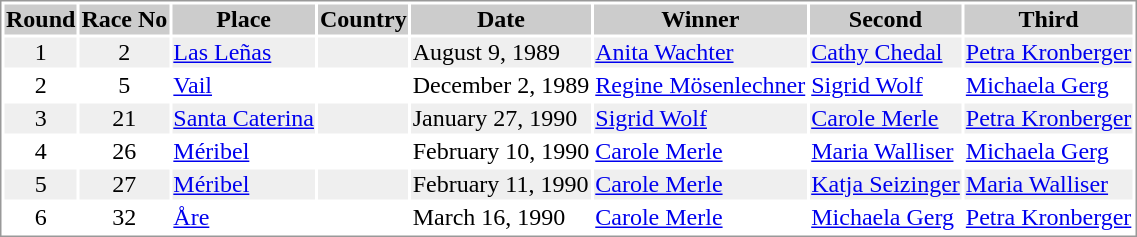<table border="0" style="border: 1px solid #999; background-color:#FFFFFF; text-align:center">
<tr align="center" bgcolor="#CCCCCC">
<th>Round</th>
<th>Race No</th>
<th>Place</th>
<th>Country</th>
<th>Date</th>
<th>Winner</th>
<th>Second</th>
<th>Third</th>
</tr>
<tr bgcolor="#EFEFEF">
<td>1</td>
<td>2</td>
<td align="left"><a href='#'>Las Leñas</a></td>
<td align="left"></td>
<td align="left">August 9, 1989</td>
<td align="left"> <a href='#'>Anita Wachter</a></td>
<td align="left"> <a href='#'>Cathy Chedal</a></td>
<td align="left"> <a href='#'>Petra Kronberger</a></td>
</tr>
<tr>
<td>2</td>
<td>5</td>
<td align="left"><a href='#'>Vail</a></td>
<td align="left"></td>
<td align="left">December 2, 1989</td>
<td align="left"> <a href='#'>Regine Mösenlechner</a></td>
<td align="left"> <a href='#'>Sigrid Wolf</a></td>
<td align="left"> <a href='#'>Michaela Gerg</a></td>
</tr>
<tr bgcolor="#EFEFEF">
<td>3</td>
<td>21</td>
<td align="left"><a href='#'>Santa Caterina</a></td>
<td align="left"></td>
<td align="left">January 27, 1990</td>
<td align="left"> <a href='#'>Sigrid Wolf</a></td>
<td align="left"> <a href='#'>Carole Merle</a></td>
<td align="left"> <a href='#'>Petra Kronberger</a></td>
</tr>
<tr>
<td>4</td>
<td>26</td>
<td align="left"><a href='#'>Méribel</a></td>
<td align="left"></td>
<td align="left">February 10, 1990</td>
<td align="left"> <a href='#'>Carole Merle</a></td>
<td align="left"> <a href='#'>Maria Walliser</a></td>
<td align="left"> <a href='#'>Michaela Gerg</a></td>
</tr>
<tr bgcolor="#EFEFEF">
<td>5</td>
<td>27</td>
<td align="left"><a href='#'>Méribel</a></td>
<td align="left"></td>
<td align="left">February 11, 1990</td>
<td align="left"> <a href='#'>Carole Merle</a></td>
<td align="left"> <a href='#'>Katja Seizinger</a></td>
<td align="left"> <a href='#'>Maria Walliser</a></td>
</tr>
<tr>
<td>6</td>
<td>32</td>
<td align="left"><a href='#'>Åre</a></td>
<td align="left"></td>
<td align="left">March 16, 1990</td>
<td align="left"> <a href='#'>Carole Merle</a></td>
<td align="left"> <a href='#'>Michaela Gerg</a></td>
<td align="left"> <a href='#'>Petra Kronberger</a></td>
</tr>
</table>
